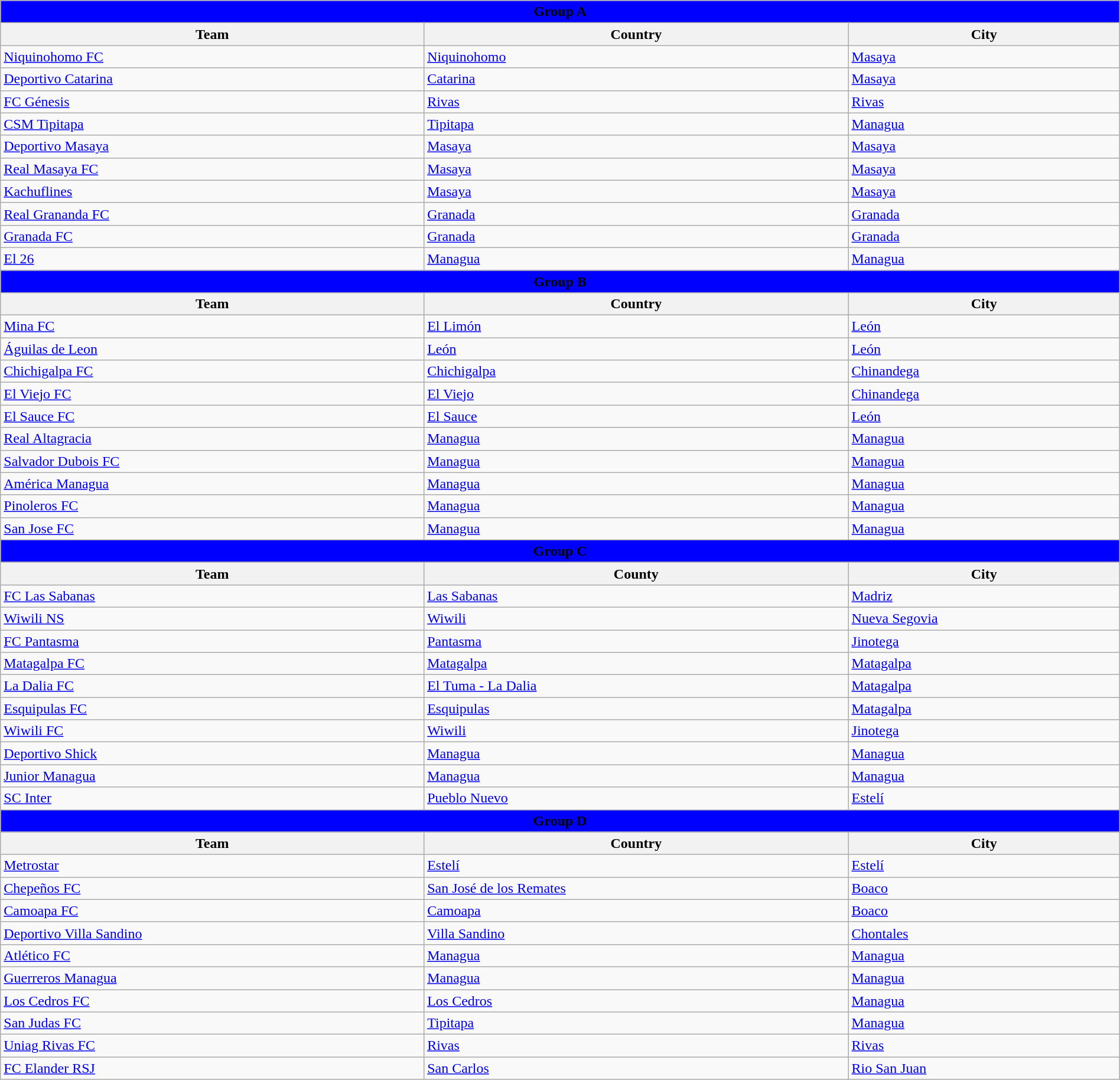<table class="wikitable" style="width: 100%">
<tr>
<td bgcolor=Blue align="center" colspan="3"><strong><span>Group A</span></strong></td>
</tr>
<tr>
<th>Team</th>
<th>Country</th>
<th>City</th>
</tr>
<tr>
<td><a href='#'>Niquinohomo FC</a></td>
<td><a href='#'>Niquinohomo</a></td>
<td><a href='#'>Masaya</a></td>
</tr>
<tr>
<td><a href='#'>Deportivo Catarina</a></td>
<td><a href='#'>Catarina</a></td>
<td><a href='#'>Masaya</a></td>
</tr>
<tr>
<td><a href='#'>FC Génesis</a></td>
<td><a href='#'>Rivas</a></td>
<td><a href='#'>Rivas</a></td>
</tr>
<tr>
<td><a href='#'>CSM Tipitapa</a></td>
<td><a href='#'>Tipitapa</a></td>
<td><a href='#'>Managua</a></td>
</tr>
<tr>
<td><a href='#'>Deportivo Masaya</a></td>
<td><a href='#'>Masaya</a></td>
<td><a href='#'>Masaya</a></td>
</tr>
<tr>
<td><a href='#'>Real Masaya FC</a></td>
<td><a href='#'>Masaya</a></td>
<td><a href='#'>Masaya</a></td>
</tr>
<tr>
<td><a href='#'>Kachuflines</a></td>
<td><a href='#'>Masaya</a></td>
<td><a href='#'>Masaya</a></td>
</tr>
<tr>
<td><a href='#'>Real Grananda FC</a></td>
<td><a href='#'>Granada</a></td>
<td><a href='#'>Granada</a></td>
</tr>
<tr>
<td><a href='#'>Granada FC</a></td>
<td><a href='#'>Granada</a></td>
<td><a href='#'>Granada</a></td>
</tr>
<tr>
<td><a href='#'>El 26</a></td>
<td><a href='#'>Managua</a></td>
<td><a href='#'>Managua</a></td>
</tr>
<tr>
<td bgcolor=Blue align="center" colspan="3"><strong><span>Group B</span></strong></td>
</tr>
<tr>
<th>Team</th>
<th>Country</th>
<th>City</th>
</tr>
<tr>
<td><a href='#'>Mina FC</a></td>
<td><a href='#'>El Limón</a></td>
<td><a href='#'>León</a></td>
</tr>
<tr>
<td><a href='#'>Águilas de Leon</a></td>
<td><a href='#'>León</a></td>
<td><a href='#'>León</a></td>
</tr>
<tr>
<td><a href='#'>Chichigalpa FC</a></td>
<td><a href='#'>Chichigalpa</a></td>
<td><a href='#'>Chinandega</a></td>
</tr>
<tr>
<td><a href='#'>El Viejo FC</a></td>
<td><a href='#'>El Viejo</a></td>
<td><a href='#'>Chinandega</a></td>
</tr>
<tr>
<td><a href='#'>El Sauce FC</a></td>
<td><a href='#'>El Sauce</a></td>
<td><a href='#'>León</a></td>
</tr>
<tr>
<td><a href='#'>Real Altagracia</a></td>
<td><a href='#'>Managua</a></td>
<td><a href='#'>Managua</a></td>
</tr>
<tr>
<td><a href='#'>Salvador Dubois FC</a></td>
<td><a href='#'>Managua</a></td>
<td><a href='#'>Managua</a></td>
</tr>
<tr>
<td><a href='#'>América Managua</a></td>
<td><a href='#'>Managua</a></td>
<td><a href='#'>Managua</a></td>
</tr>
<tr>
<td><a href='#'>Pinoleros FC</a></td>
<td><a href='#'>Managua</a></td>
<td><a href='#'>Managua</a></td>
</tr>
<tr>
<td><a href='#'>San Jose FC</a></td>
<td><a href='#'>Managua</a></td>
<td><a href='#'>Managua</a></td>
</tr>
<tr>
<td bgcolor=Blue align="center" colspan="3"><strong><span>Group C</span></strong></td>
</tr>
<tr>
<th>Team</th>
<th>County</th>
<th>City</th>
</tr>
<tr>
<td><a href='#'>FC Las Sabanas</a></td>
<td><a href='#'>Las Sabanas</a></td>
<td><a href='#'>Madriz</a></td>
</tr>
<tr>
<td><a href='#'>Wiwili NS</a></td>
<td><a href='#'>Wiwili</a></td>
<td><a href='#'>Nueva Segovia</a></td>
</tr>
<tr>
<td><a href='#'>FC Pantasma</a></td>
<td><a href='#'>Pantasma</a></td>
<td><a href='#'>Jinotega</a></td>
</tr>
<tr>
<td><a href='#'>Matagalpa FC</a></td>
<td><a href='#'>Matagalpa</a></td>
<td><a href='#'>Matagalpa</a></td>
</tr>
<tr>
<td><a href='#'>La Dalia FC</a></td>
<td><a href='#'>El Tuma - La Dalia</a></td>
<td><a href='#'>Matagalpa</a></td>
</tr>
<tr>
<td><a href='#'>Esquipulas FC</a></td>
<td><a href='#'>Esquipulas</a></td>
<td><a href='#'>Matagalpa</a></td>
</tr>
<tr>
<td><a href='#'>Wiwili FC</a></td>
<td><a href='#'>Wiwili</a></td>
<td><a href='#'>Jinotega</a></td>
</tr>
<tr>
<td><a href='#'>Deportivo Shick</a></td>
<td><a href='#'>Managua</a></td>
<td><a href='#'>Managua</a></td>
</tr>
<tr>
<td><a href='#'>Junior Managua</a></td>
<td><a href='#'>Managua</a></td>
<td><a href='#'>Managua</a></td>
</tr>
<tr>
<td><a href='#'>SC Inter</a></td>
<td><a href='#'>Pueblo Nuevo</a></td>
<td><a href='#'>Estelí</a></td>
</tr>
<tr>
<td bgcolor=Blue align="center" colspan="3"><strong><span>Group D</span></strong></td>
</tr>
<tr>
<th>Team</th>
<th>Country</th>
<th>City</th>
</tr>
<tr>
<td><a href='#'>Metrostar</a></td>
<td><a href='#'>Estelí</a></td>
<td><a href='#'>Estelí</a></td>
</tr>
<tr>
<td><a href='#'>Chepeños FC</a></td>
<td><a href='#'>San José de los Remates</a></td>
<td><a href='#'>Boaco</a></td>
</tr>
<tr>
<td><a href='#'>Camoapa FC</a></td>
<td><a href='#'>Camoapa</a></td>
<td><a href='#'>Boaco</a></td>
</tr>
<tr>
<td><a href='#'>Deportivo Villa Sandino</a></td>
<td><a href='#'>Villa Sandino</a></td>
<td><a href='#'>Chontales</a></td>
</tr>
<tr>
<td><a href='#'>Atlético FC</a></td>
<td><a href='#'>Managua</a></td>
<td><a href='#'>Managua</a></td>
</tr>
<tr>
<td><a href='#'>Guerreros Managua</a></td>
<td><a href='#'>Managua</a></td>
<td><a href='#'>Managua</a></td>
</tr>
<tr>
<td><a href='#'>Los Cedros FC</a></td>
<td><a href='#'>Los Cedros</a></td>
<td><a href='#'>Managua</a></td>
</tr>
<tr>
<td><a href='#'>San Judas FC</a></td>
<td><a href='#'>Tipitapa</a></td>
<td><a href='#'>Managua</a></td>
</tr>
<tr>
<td><a href='#'>Uniag Rivas FC</a></td>
<td><a href='#'>Rivas</a></td>
<td><a href='#'>Rivas</a></td>
</tr>
<tr>
<td><a href='#'>FC Elander RSJ</a></td>
<td><a href='#'>San Carlos</a></td>
<td><a href='#'>Rio San Juan</a></td>
</tr>
</table>
